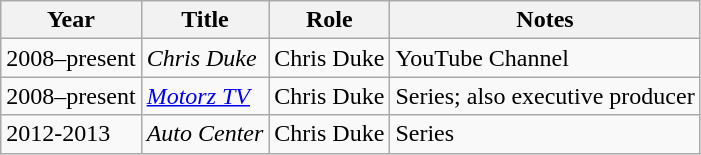<table class="wikitable sortable">
<tr>
<th>Year</th>
<th>Title</th>
<th>Role</th>
<th class="unsortable">Notes</th>
</tr>
<tr>
<td>2008–present</td>
<td><em>Chris Duke</em></td>
<td>Chris Duke</td>
<td>YouTube Channel</td>
</tr>
<tr>
<td>2008–present</td>
<td><em><a href='#'>Motorz TV</a></em></td>
<td>Chris Duke</td>
<td>Series; also executive producer</td>
</tr>
<tr>
<td>2012-2013</td>
<td><em>Auto Center</em></td>
<td>Chris Duke</td>
<td>Series</td>
</tr>
</table>
